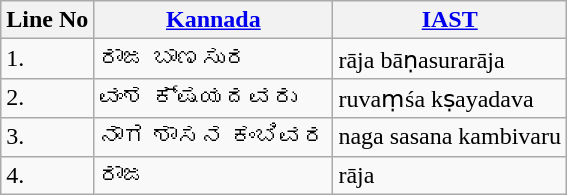<table class="wikitable">
<tr>
<th>Line No</th>
<th><a href='#'>Kannada</a></th>
<th><a href='#'>IAST</a></th>
</tr>
<tr>
<td>1.</td>
<td>ರಾಜ ಬಾಣಸುರ</td>
<td>rāja bāṇasurarāja</td>
</tr>
<tr>
<td>2.</td>
<td>ವಂಶ ಕ್ಷಯದವರು</td>
<td>ruvaṃśa kṣayadava</td>
</tr>
<tr>
<td>3.</td>
<td>ನಾಗ ಶಾಸನ ಕಂಬಿವರ</td>
<td>naga sasana kambivaru</td>
</tr>
<tr>
<td>4.</td>
<td>ರಾಜ</td>
<td>rāja</td>
</tr>
</table>
